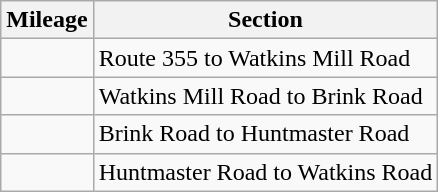<table class="wikitable">
<tr>
<th>Mileage</th>
<th>Section</th>
</tr>
<tr>
<td></td>
<td>Route 355 to Watkins Mill Road</td>
</tr>
<tr>
<td></td>
<td>Watkins Mill Road to Brink Road</td>
</tr>
<tr>
<td></td>
<td>Brink Road to Huntmaster Road</td>
</tr>
<tr>
<td></td>
<td>Huntmaster Road to Watkins Road</td>
</tr>
</table>
